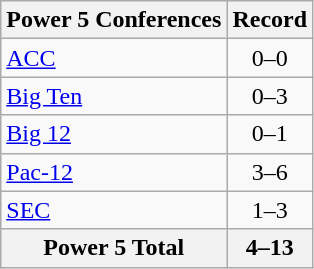<table class="wikitable">
<tr>
<th>Power 5 Conferences</th>
<th>Record</th>
</tr>
<tr>
<td><a href='#'>ACC</a></td>
<td align=center>0–0</td>
</tr>
<tr>
<td><a href='#'>Big Ten</a></td>
<td align=center>0–3</td>
</tr>
<tr>
<td><a href='#'>Big 12</a></td>
<td align=center>0–1</td>
</tr>
<tr>
<td><a href='#'>Pac-12</a></td>
<td align=center>3–6</td>
</tr>
<tr>
<td><a href='#'>SEC</a></td>
<td align=center>1–3</td>
</tr>
<tr>
<th>Power 5 Total</th>
<th>4–13</th>
</tr>
</table>
